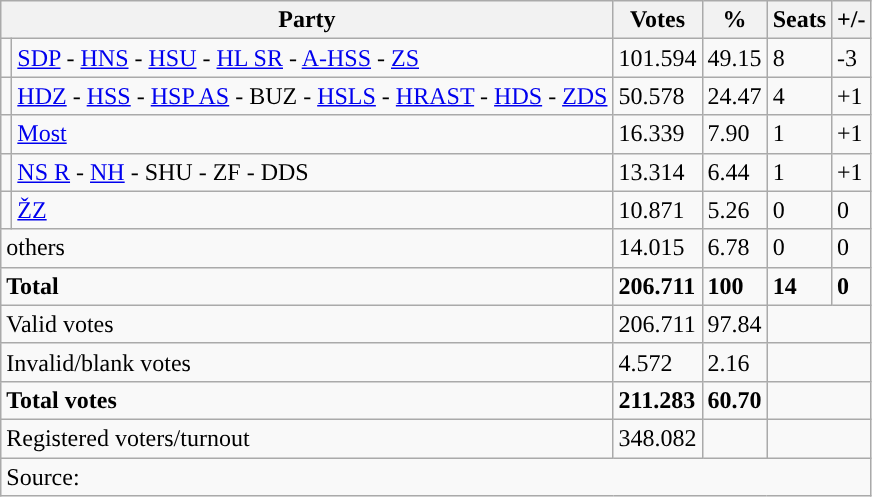<table class="wikitable" style="text-align: left;">
<tr>
<th colspan="2">Party</th>
<th>Votes</th>
<th>%</th>
<th>Seats</th>
<th>+/-</th>
</tr>
<tr>
<td style="background-color: "></td>
<td><a href='#'>SDP</a> - <a href='#'>HNS</a> - <a href='#'>HSU</a> - <a href='#'>HL SR</a> - <a href='#'>A-HSS</a> - <a href='#'>ZS</a></td>
<td>101.594</td>
<td>49.15</td>
<td>8</td>
<td>-3</td>
</tr>
<tr>
<td style="background-color: "></td>
<td><a href='#'>HDZ</a> - <a href='#'>HSS</a> - <a href='#'>HSP AS</a> - BUZ - <a href='#'>HSLS</a> - <a href='#'>HRAST</a> - <a href='#'>HDS</a> - <a href='#'>ZDS</a></td>
<td>50.578</td>
<td>24.47</td>
<td>4</td>
<td>+1</td>
</tr>
<tr>
<td style="background-color: "></td>
<td><a href='#'>Most</a></td>
<td>16.339</td>
<td>7.90</td>
<td>1</td>
<td>+1</td>
</tr>
<tr>
<td style="background-color: "></td>
<td><a href='#'>NS R</a> - <a href='#'>NH</a> - SHU - ZF - DDS</td>
<td>13.314</td>
<td>6.44</td>
<td>1</td>
<td>+1</td>
</tr>
<tr>
<td style="background-color: "></td>
<td><a href='#'>ŽZ</a></td>
<td>10.871</td>
<td>5.26</td>
<td>0</td>
<td>0</td>
</tr>
<tr>
<td colspan="2">others</td>
<td>14.015</td>
<td>6.78</td>
<td>0</td>
<td>0</td>
</tr>
<tr>
<td colspan="2"><strong>Total</strong></td>
<td><strong>206.711</strong></td>
<td><strong>100</strong></td>
<td><strong>14</strong></td>
<td><strong>0</strong></td>
</tr>
<tr>
<td colspan="2">Valid votes</td>
<td>206.711</td>
<td>97.84</td>
<td colspan="2"></td>
</tr>
<tr>
<td colspan="2">Invalid/blank votes</td>
<td>4.572</td>
<td>2.16</td>
<td colspan="2"></td>
</tr>
<tr>
<td colspan="2"><strong>Total votes</strong></td>
<td><strong>211.283</strong></td>
<td><strong>60.70</strong></td>
<td colspan="2"></td>
</tr>
<tr>
<td colspan="2">Registered voters/turnout</td>
<td votes14="5343">348.082</td>
<td></td>
<td colspan="2"></td>
</tr>
<tr>
<td colspan="6">Source: </td>
</tr>
</table>
